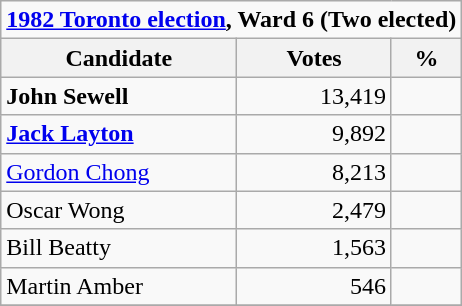<table class="wikitable">
<tr>
<td Colspan="3" align="center"><strong><a href='#'>1982 Toronto election</a>, Ward 6 (Two elected)</strong></td>
</tr>
<tr>
<th bgcolor="#DDDDFF" width="150px">Candidate</th>
<th bgcolor="#DDDDFF">Votes</th>
<th bgcolor="#DDDDFF">%</th>
</tr>
<tr>
<td><strong>John Sewell</strong></td>
<td align=right>13,419</td>
<td align=right></td>
</tr>
<tr>
<td><strong><a href='#'>Jack Layton</a></strong></td>
<td align=right>9,892</td>
<td align=right></td>
</tr>
<tr>
<td><a href='#'>Gordon Chong</a></td>
<td align=right>8,213</td>
<td align=right></td>
</tr>
<tr>
<td>Oscar Wong</td>
<td align=right>2,479</td>
<td align=right></td>
</tr>
<tr>
<td>Bill Beatty</td>
<td align=right>1,563</td>
<td align=right></td>
</tr>
<tr>
<td>Martin Amber</td>
<td align=right>546</td>
<td align=right></td>
</tr>
<tr>
</tr>
</table>
